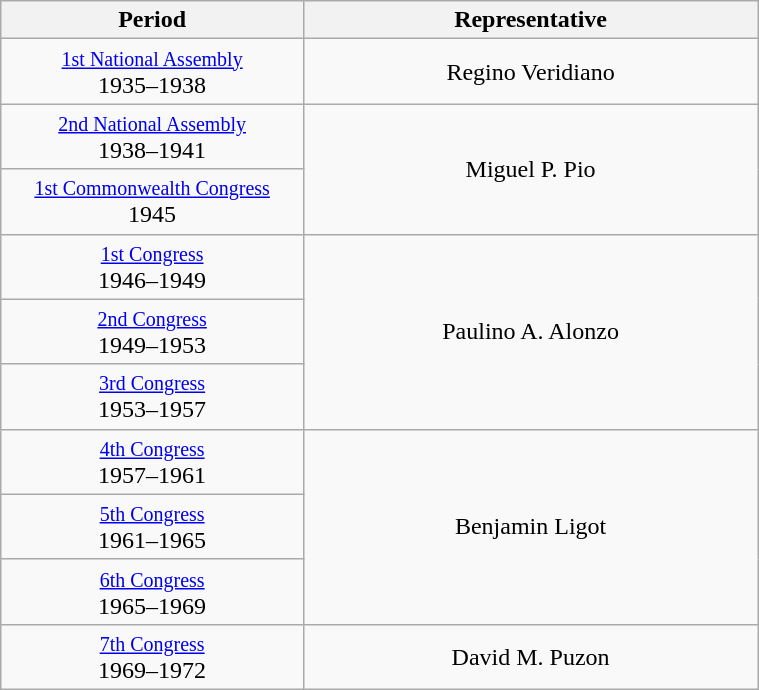<table class="wikitable" style="text-align:center; width:40%;">
<tr>
<th width="40%">Period</th>
<th>Representative</th>
</tr>
<tr>
<td><small><a href='#'>1st National Assembly</a></small><br>1935–1938</td>
<td>Regino Veridiano</td>
</tr>
<tr>
<td><small><a href='#'>2nd National Assembly</a></small><br>1938–1941</td>
<td rowspan="2">Miguel P. Pio</td>
</tr>
<tr>
<td><small><a href='#'>1st Commonwealth Congress</a></small><br>1945</td>
</tr>
<tr>
<td><small><a href='#'>1st Congress</a></small><br>1946–1949</td>
<td rowspan="3">Paulino A. Alonzo</td>
</tr>
<tr>
<td><small><a href='#'>2nd Congress</a></small><br>1949–1953</td>
</tr>
<tr>
<td><small><a href='#'>3rd Congress</a></small><br>1953–1957</td>
</tr>
<tr>
<td><small><a href='#'>4th Congress</a></small><br>1957–1961</td>
<td rowspan="3">Benjamin Ligot</td>
</tr>
<tr>
<td><small><a href='#'>5th Congress</a></small><br>1961–1965</td>
</tr>
<tr>
<td><small><a href='#'>6th Congress</a></small><br>1965–1969</td>
</tr>
<tr>
<td><small><a href='#'>7th Congress</a></small><br>1969–1972</td>
<td>David M. Puzon</td>
</tr>
</table>
